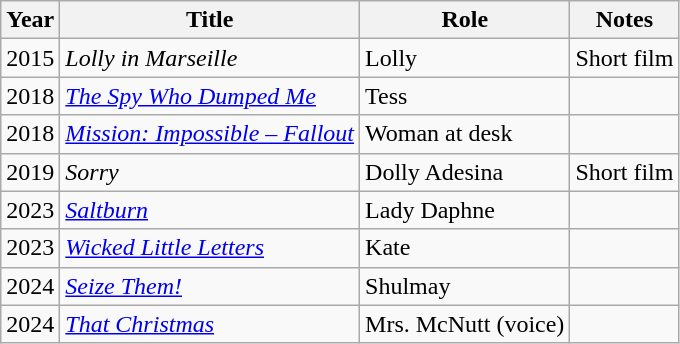<table class="wikitable sortable">
<tr>
<th>Year</th>
<th>Title</th>
<th>Role</th>
<th>Notes</th>
</tr>
<tr>
<td>2015</td>
<td><em>Lolly in Marseille</em></td>
<td>Lolly</td>
<td>Short film</td>
</tr>
<tr>
<td>2018</td>
<td><em><a href='#'>The Spy Who Dumped Me</a></em></td>
<td>Tess</td>
<td></td>
</tr>
<tr>
<td>2018</td>
<td><em><a href='#'>Mission: Impossible – Fallout</a></em></td>
<td>Woman at desk</td>
<td></td>
</tr>
<tr>
<td>2019</td>
<td><em>Sorry</em></td>
<td>Dolly Adesina</td>
<td>Short film</td>
</tr>
<tr>
<td>2023</td>
<td><em><a href='#'>Saltburn</a></em></td>
<td>Lady Daphne</td>
<td></td>
</tr>
<tr>
<td>2023</td>
<td><em><a href='#'>Wicked Little Letters</a></em></td>
<td>Kate</td>
<td></td>
</tr>
<tr>
<td>2024</td>
<td><em><a href='#'>Seize Them!</a></em></td>
<td>Shulmay</td>
<td></td>
</tr>
<tr>
<td>2024</td>
<td><em><a href='#'>That Christmas</a></em></td>
<td>Mrs. McNutt (voice)</td>
<td></td>
</tr>
</table>
